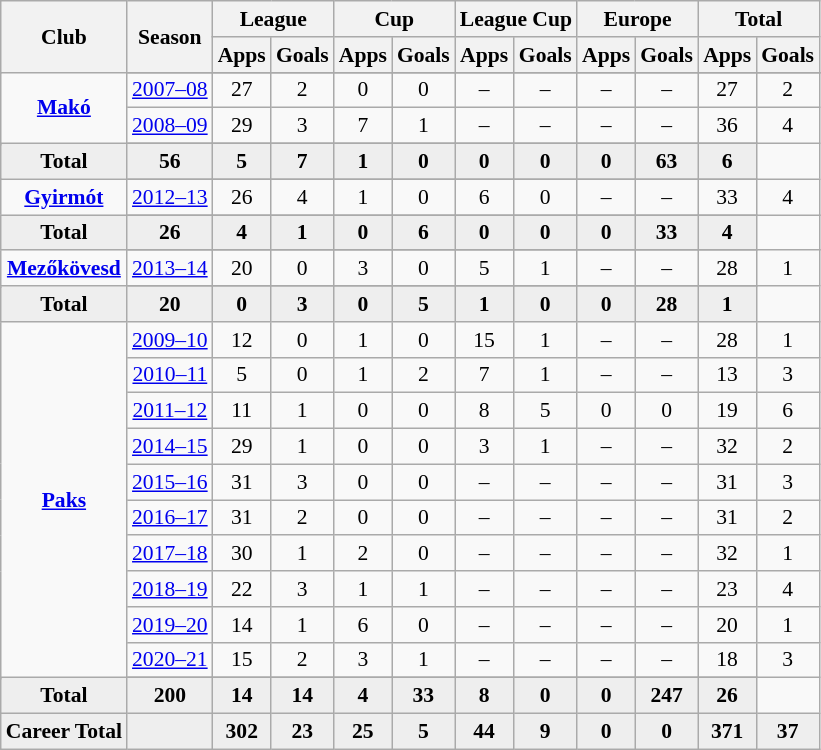<table class="wikitable" style="font-size:90%; text-align: center;">
<tr>
<th rowspan="2">Club</th>
<th rowspan="2">Season</th>
<th colspan="2">League</th>
<th colspan="2">Cup</th>
<th colspan="2">League Cup</th>
<th colspan="2">Europe</th>
<th colspan="2">Total</th>
</tr>
<tr>
<th>Apps</th>
<th>Goals</th>
<th>Apps</th>
<th>Goals</th>
<th>Apps</th>
<th>Goals</th>
<th>Apps</th>
<th>Goals</th>
<th>Apps</th>
<th>Goals</th>
</tr>
<tr ||-||-||-|->
<td rowspan="4" valign="center"><strong><a href='#'>Makó</a></strong></td>
</tr>
<tr>
<td><a href='#'>2007–08</a></td>
<td>27</td>
<td>2</td>
<td>0</td>
<td>0</td>
<td>–</td>
<td>–</td>
<td>–</td>
<td>–</td>
<td>27</td>
<td>2</td>
</tr>
<tr>
<td><a href='#'>2008–09</a></td>
<td>29</td>
<td>3</td>
<td>7</td>
<td>1</td>
<td>–</td>
<td>–</td>
<td>–</td>
<td>–</td>
<td>36</td>
<td>4</td>
</tr>
<tr>
</tr>
<tr style="font-weight:bold; background-color:#eeeeee;">
<td>Total</td>
<td>56</td>
<td>5</td>
<td>7</td>
<td>1</td>
<td>0</td>
<td>0</td>
<td>0</td>
<td>0</td>
<td>63</td>
<td>6</td>
</tr>
<tr>
<td rowspan="3" valign="center"><strong><a href='#'>Gyirmót</a></strong></td>
</tr>
<tr>
<td><a href='#'>2012–13</a></td>
<td>26</td>
<td>4</td>
<td>1</td>
<td>0</td>
<td>6</td>
<td>0</td>
<td>–</td>
<td>–</td>
<td>33</td>
<td>4</td>
</tr>
<tr>
</tr>
<tr style="font-weight:bold; background-color:#eeeeee;">
<td>Total</td>
<td>26</td>
<td>4</td>
<td>1</td>
<td>0</td>
<td>6</td>
<td>0</td>
<td>0</td>
<td>0</td>
<td>33</td>
<td>4</td>
</tr>
<tr>
<td rowspan="3" valign="center"><strong><a href='#'>Mezőkövesd</a></strong></td>
</tr>
<tr>
<td><a href='#'>2013–14</a></td>
<td>20</td>
<td>0</td>
<td>3</td>
<td>0</td>
<td>5</td>
<td>1</td>
<td>–</td>
<td>–</td>
<td>28</td>
<td>1</td>
</tr>
<tr>
</tr>
<tr style="font-weight:bold; background-color:#eeeeee;">
<td>Total</td>
<td>20</td>
<td>0</td>
<td>3</td>
<td>0</td>
<td>5</td>
<td>1</td>
<td>0</td>
<td>0</td>
<td>28</td>
<td>1</td>
</tr>
<tr>
<td rowspan="11" valign="center"><strong><a href='#'>Paks</a></strong></td>
<td><a href='#'>2009–10</a></td>
<td>12</td>
<td>0</td>
<td>1</td>
<td>0</td>
<td>15</td>
<td>1</td>
<td>–</td>
<td>–</td>
<td>28</td>
<td>1</td>
</tr>
<tr>
<td><a href='#'>2010–11</a></td>
<td>5</td>
<td>0</td>
<td>1</td>
<td>2</td>
<td>7</td>
<td>1</td>
<td>–</td>
<td>–</td>
<td>13</td>
<td>3</td>
</tr>
<tr>
<td><a href='#'>2011–12</a></td>
<td>11</td>
<td>1</td>
<td>0</td>
<td>0</td>
<td>8</td>
<td>5</td>
<td>0</td>
<td>0</td>
<td>19</td>
<td>6</td>
</tr>
<tr>
<td><a href='#'>2014–15</a></td>
<td>29</td>
<td>1</td>
<td>0</td>
<td>0</td>
<td>3</td>
<td>1</td>
<td>–</td>
<td>–</td>
<td>32</td>
<td>2</td>
</tr>
<tr>
<td><a href='#'>2015–16</a></td>
<td>31</td>
<td>3</td>
<td>0</td>
<td>0</td>
<td>–</td>
<td>–</td>
<td>–</td>
<td>–</td>
<td>31</td>
<td>3</td>
</tr>
<tr>
<td><a href='#'>2016–17</a></td>
<td>31</td>
<td>2</td>
<td>0</td>
<td>0</td>
<td>–</td>
<td>–</td>
<td>–</td>
<td>–</td>
<td>31</td>
<td>2</td>
</tr>
<tr>
<td><a href='#'>2017–18</a></td>
<td>30</td>
<td>1</td>
<td>2</td>
<td>0</td>
<td>–</td>
<td>–</td>
<td>–</td>
<td>–</td>
<td>32</td>
<td>1</td>
</tr>
<tr>
<td><a href='#'>2018–19</a></td>
<td>22</td>
<td>3</td>
<td>1</td>
<td>1</td>
<td>–</td>
<td>–</td>
<td>–</td>
<td>–</td>
<td>23</td>
<td>4</td>
</tr>
<tr>
<td><a href='#'>2019–20</a></td>
<td>14</td>
<td>1</td>
<td>6</td>
<td>0</td>
<td>–</td>
<td>–</td>
<td>–</td>
<td>–</td>
<td>20</td>
<td>1</td>
</tr>
<tr>
<td><a href='#'>2020–21</a></td>
<td>15</td>
<td>2</td>
<td>3</td>
<td>1</td>
<td>–</td>
<td>–</td>
<td>–</td>
<td>–</td>
<td>18</td>
<td>3</td>
</tr>
<tr>
</tr>
<tr style="font-weight:bold; background-color:#eeeeee;">
<td>Total</td>
<td>200</td>
<td>14</td>
<td>14</td>
<td>4</td>
<td>33</td>
<td>8</td>
<td>0</td>
<td>0</td>
<td>247</td>
<td>26</td>
</tr>
<tr style="font-weight:bold; background-color:#eeeeee;">
<td rowspan="1" valign="top"><strong>Career Total</strong></td>
<td></td>
<td><strong>302</strong></td>
<td><strong>23</strong></td>
<td><strong>25</strong></td>
<td><strong>5</strong></td>
<td><strong>44</strong></td>
<td><strong>9</strong></td>
<td><strong>0</strong></td>
<td><strong>0</strong></td>
<td><strong>371</strong></td>
<td><strong>37</strong></td>
</tr>
</table>
